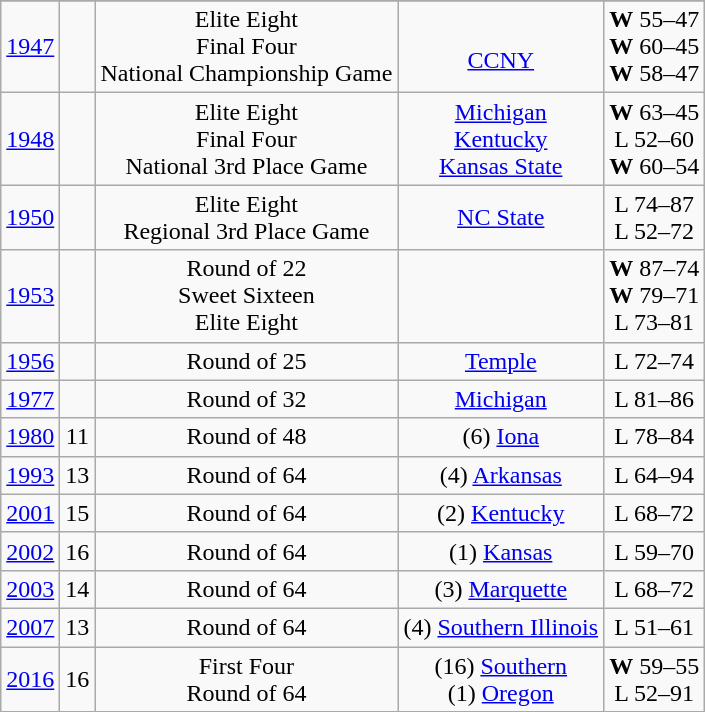<table class="wikitable" style="text-align:center">
<tr>
</tr>
<tr>
<td><a href='#'>1947</a></td>
<td></td>
<td>Elite Eight<br>Final Four<br>National Championship Game</td>
<td><br><a href='#'>CCNY</a><br></td>
<td><strong>W</strong> 55–47<br><strong>W</strong> 60–45<br><strong>W</strong> 58–47</td>
</tr>
<tr>
<td><a href='#'>1948</a></td>
<td></td>
<td>Elite Eight<br>Final Four<br>National 3rd Place Game</td>
<td><a href='#'>Michigan</a><br><a href='#'>Kentucky</a><br><a href='#'>Kansas State</a></td>
<td><strong>W</strong> 63–45<br>L 52–60<br><strong>W</strong> 60–54</td>
</tr>
<tr>
<td><a href='#'>1950</a></td>
<td></td>
<td>Elite Eight<br>Regional 3rd Place Game</td>
<td><a href='#'>NC State</a><br></td>
<td>L 74–87<br>L 52–72</td>
</tr>
<tr>
<td><a href='#'>1953</a></td>
<td></td>
<td>Round of 22<br>Sweet Sixteen<br>Elite Eight</td>
<td><br><br></td>
<td><strong>W</strong> 87–74<br><strong>W</strong> 79–71<br>L 73–81</td>
</tr>
<tr>
<td><a href='#'>1956</a></td>
<td></td>
<td>Round of 25</td>
<td><a href='#'>Temple</a></td>
<td>L 72–74</td>
</tr>
<tr>
<td><a href='#'>1977</a></td>
<td></td>
<td>Round of 32</td>
<td><a href='#'>Michigan</a></td>
<td>L 81–86</td>
</tr>
<tr>
<td><a href='#'>1980</a></td>
<td>11</td>
<td>Round of 48</td>
<td>(6) <a href='#'>Iona</a></td>
<td>L 78–84</td>
</tr>
<tr>
<td><a href='#'>1993</a></td>
<td>13</td>
<td>Round of 64</td>
<td>(4) <a href='#'>Arkansas</a></td>
<td>L 64–94</td>
</tr>
<tr>
<td><a href='#'>2001</a></td>
<td>15</td>
<td>Round of 64</td>
<td>(2) <a href='#'>Kentucky</a></td>
<td>L 68–72</td>
</tr>
<tr>
<td><a href='#'>2002</a></td>
<td>16</td>
<td>Round of 64</td>
<td>(1) <a href='#'>Kansas</a></td>
<td>L 59–70</td>
</tr>
<tr>
<td><a href='#'>2003</a></td>
<td>14</td>
<td>Round of 64</td>
<td>(3) <a href='#'>Marquette</a></td>
<td>L 68–72</td>
</tr>
<tr>
<td><a href='#'>2007</a></td>
<td>13</td>
<td>Round of 64</td>
<td>(4) <a href='#'>Southern Illinois</a></td>
<td>L 51–61</td>
</tr>
<tr>
<td><a href='#'>2016</a></td>
<td>16</td>
<td>First Four<br>Round of 64</td>
<td>(16) <a href='#'>Southern</a><br>(1) <a href='#'>Oregon</a></td>
<td><strong>W</strong> 59–55<br>L 52–91</td>
</tr>
</table>
